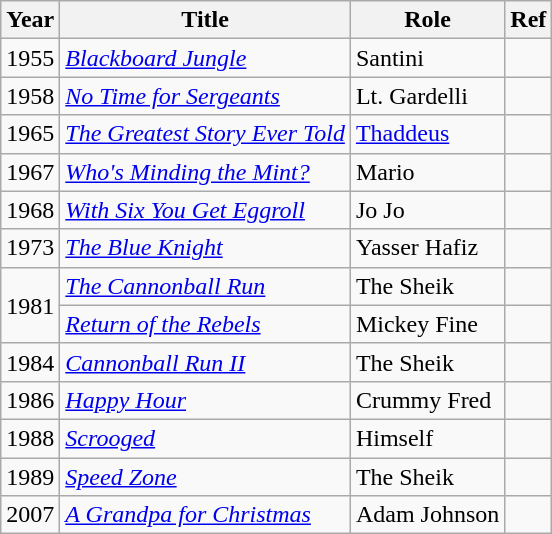<table class="wikitable sortable">
<tr>
<th>Year</th>
<th>Title</th>
<th>Role</th>
<th class="unsortable">Ref</th>
</tr>
<tr>
<td>1955</td>
<td><em><a href='#'>Blackboard Jungle</a></em></td>
<td>Santini</td>
<td></td>
</tr>
<tr>
<td>1958</td>
<td><em><a href='#'>No Time for Sergeants</a></em></td>
<td>Lt. Gardelli</td>
<td></td>
</tr>
<tr>
<td>1965</td>
<td><em><a href='#'>The Greatest Story Ever Told</a></em></td>
<td><a href='#'>Thaddeus</a></td>
<td></td>
</tr>
<tr>
<td>1967</td>
<td><em><a href='#'>Who's Minding the Mint?</a></em></td>
<td>Mario</td>
<td></td>
</tr>
<tr>
<td>1968</td>
<td><em><a href='#'>With Six You Get Eggroll</a></em></td>
<td>Jo Jo</td>
<td></td>
</tr>
<tr>
<td>1973</td>
<td><em><a href='#'>The Blue Knight</a></em></td>
<td>Yasser Hafiz</td>
<td></td>
</tr>
<tr>
<td rowspan="2">1981</td>
<td><em><a href='#'>The Cannonball Run</a></em></td>
<td>The Sheik</td>
<td></td>
</tr>
<tr>
<td><em><a href='#'>Return of the Rebels</a></em></td>
<td>Mickey Fine</td>
<td></td>
</tr>
<tr>
<td>1984</td>
<td><em><a href='#'>Cannonball Run II</a></em></td>
<td>The Sheik</td>
<td></td>
</tr>
<tr>
<td>1986</td>
<td><em><a href='#'>Happy Hour</a></em></td>
<td>Crummy Fred</td>
<td></td>
</tr>
<tr>
<td>1988</td>
<td><em><a href='#'>Scrooged</a></em></td>
<td>Himself</td>
<td></td>
</tr>
<tr>
<td>1989</td>
<td><em><a href='#'>Speed Zone</a></em></td>
<td>The Sheik</td>
<td></td>
</tr>
<tr>
<td>2007</td>
<td><em><a href='#'>A Grandpa for Christmas</a></em></td>
<td>Adam Johnson</td>
<td></td>
</tr>
</table>
